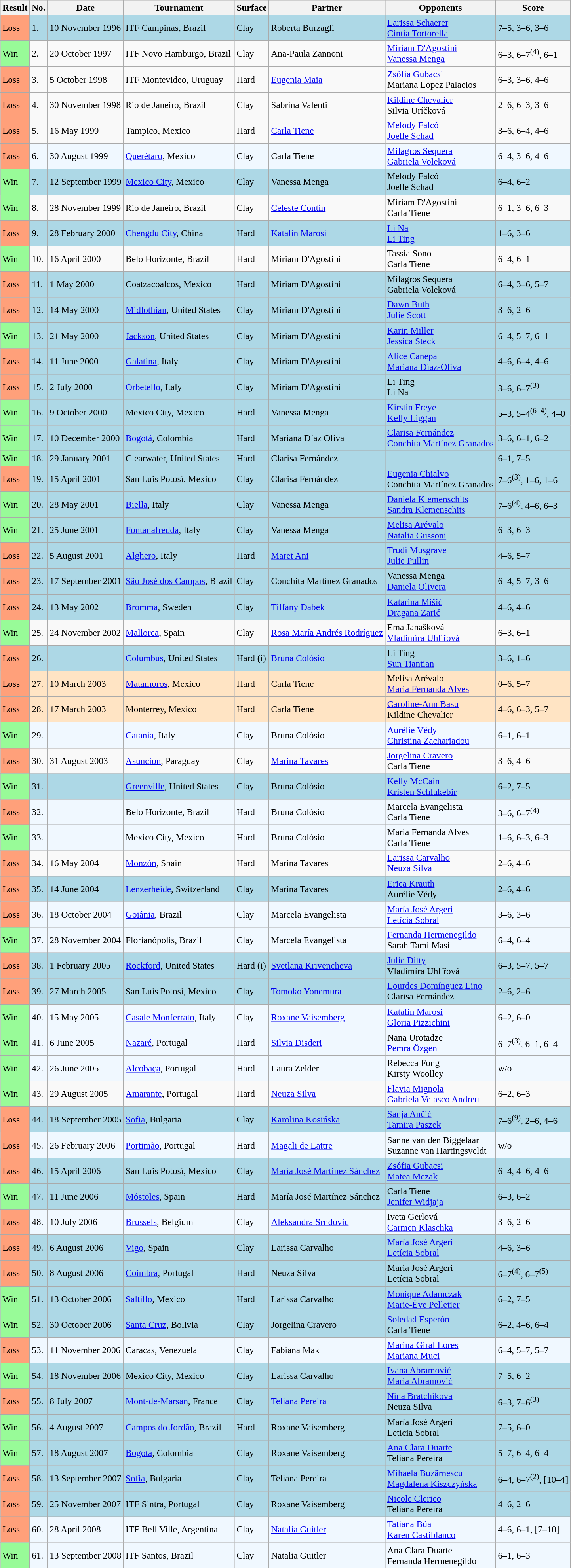<table class="sortable wikitable" style="font-size:97%;">
<tr>
<th>Result</th>
<th>No.</th>
<th>Date</th>
<th>Tournament</th>
<th>Surface</th>
<th>Partner</th>
<th>Opponents</th>
<th class="unsortable">Score</th>
</tr>
<tr style="background:lightblue;">
<td style="background:#ffa07a;">Loss</td>
<td>1.</td>
<td>10 November 1996</td>
<td>ITF Campinas, Brazil</td>
<td>Clay</td>
<td> Roberta Burzagli</td>
<td> <a href='#'>Larissa Schaerer</a> <br>  <a href='#'>Cintia Tortorella</a></td>
<td>7–5, 3–6, 3–6</td>
</tr>
<tr>
<td style="background:#98fb98;">Win</td>
<td>2.</td>
<td>20 October 1997</td>
<td>ITF Novo Hamburgo, Brazil</td>
<td>Clay</td>
<td> Ana-Paula Zannoni</td>
<td> <a href='#'>Miriam D'Agostini</a> <br>  <a href='#'>Vanessa Menga</a></td>
<td>6–3, 6–7<sup>(4)</sup>, 6–1</td>
</tr>
<tr>
<td style="background:#ffa07a;">Loss</td>
<td>3.</td>
<td>5 October 1998</td>
<td>ITF Montevideo, Uruguay</td>
<td>Hard</td>
<td> <a href='#'>Eugenia Maia</a></td>
<td> <a href='#'>Zsófia Gubacsi</a> <br>  Mariana López Palacios</td>
<td>6–3, 3–6, 4–6</td>
</tr>
<tr>
<td style="background:#ffa07a;">Loss</td>
<td>4.</td>
<td>30 November 1998</td>
<td>Rio de Janeiro, Brazil</td>
<td>Clay</td>
<td> Sabrina Valenti</td>
<td> <a href='#'>Kildine Chevalier</a> <br>  Silvia Uríčková</td>
<td>2–6, 6–3, 3–6</td>
</tr>
<tr>
<td style="background:#ffa07a;">Loss</td>
<td>5.</td>
<td>16 May 1999</td>
<td>Tampico, Mexico</td>
<td>Hard</td>
<td> <a href='#'>Carla Tiene</a></td>
<td> <a href='#'>Melody Falcó</a> <br>  <a href='#'>Joelle Schad</a></td>
<td>3–6, 6–4, 4–6</td>
</tr>
<tr style="background:#f0f8ff;">
<td style="background:#ffa07a;">Loss</td>
<td>6.</td>
<td>30 August 1999</td>
<td><a href='#'>Querétaro</a>, Mexico</td>
<td>Clay</td>
<td> Carla Tiene</td>
<td> <a href='#'>Milagros Sequera</a> <br>  <a href='#'>Gabriela Voleková</a></td>
<td>6–4, 3–6, 4–6</td>
</tr>
<tr style="background:lightblue;">
<td style="background:#98fb98;">Win</td>
<td>7.</td>
<td>12 September 1999</td>
<td><a href='#'>Mexico City</a>, Mexico</td>
<td>Clay</td>
<td> Vanessa Menga</td>
<td> Melody Falcó <br>  Joelle Schad</td>
<td>6–4, 6–2</td>
</tr>
<tr>
<td style="background:#98fb98;">Win</td>
<td>8.</td>
<td>28 November 1999</td>
<td>Rio de Janeiro, Brazil</td>
<td>Clay</td>
<td> <a href='#'>Celeste Contín</a></td>
<td> Miriam D'Agostini <br>  Carla Tiene</td>
<td>6–1, 3–6, 6–3</td>
</tr>
<tr style="background:lightblue;">
<td style="background:#ffa07a;">Loss</td>
<td>9.</td>
<td>28 February 2000</td>
<td><a href='#'>Chengdu City</a>, China</td>
<td>Hard</td>
<td> <a href='#'>Katalin Marosi</a></td>
<td> <a href='#'>Li Na</a> <br>  <a href='#'>Li Ting</a></td>
<td>1–6, 3–6</td>
</tr>
<tr>
<td style="background:#98fb98;">Win</td>
<td>10.</td>
<td>16 April 2000</td>
<td>Belo Horizonte, Brazil</td>
<td>Hard</td>
<td> Miriam D'Agostini</td>
<td> Tassia Sono <br>  Carla Tiene</td>
<td>6–4, 6–1</td>
</tr>
<tr style="background:lightblue;">
<td style="background:#ffa07a;">Loss</td>
<td>11.</td>
<td>1 May 2000</td>
<td>Coatzacoalcos, Mexico</td>
<td>Hard</td>
<td> Miriam D'Agostini</td>
<td> Milagros Sequera <br>  Gabriela Voleková</td>
<td>6–4, 3–6, 5–7</td>
</tr>
<tr style="background:lightblue;">
<td style="background:#ffa07a;">Loss</td>
<td>12.</td>
<td>14 May 2000</td>
<td><a href='#'>Midlothian</a>, United States</td>
<td>Clay</td>
<td> Miriam D'Agostini</td>
<td> <a href='#'>Dawn Buth</a> <br>  <a href='#'>Julie Scott</a></td>
<td>3–6, 2–6</td>
</tr>
<tr style="background:lightblue;">
<td style="background:#98fb98;">Win</td>
<td>13.</td>
<td>21 May 2000</td>
<td><a href='#'>Jackson</a>, United States</td>
<td>Clay</td>
<td> Miriam D'Agostini</td>
<td> <a href='#'>Karin Miller</a> <br>  <a href='#'>Jessica Steck</a></td>
<td>6–4, 5–7, 6–1</td>
</tr>
<tr style="background:lightblue;">
<td style="background:#ffa07a;">Loss</td>
<td>14.</td>
<td>11 June 2000</td>
<td><a href='#'>Galatina</a>, Italy</td>
<td>Clay</td>
<td> Miriam D'Agostini</td>
<td> <a href='#'>Alice Canepa</a> <br>  <a href='#'>Mariana Díaz-Oliva</a></td>
<td>4–6, 6–4, 4–6</td>
</tr>
<tr style="background:lightblue;">
<td style="background:#ffa07a;">Loss</td>
<td>15.</td>
<td>2 July 2000</td>
<td><a href='#'>Orbetello</a>, Italy</td>
<td>Clay</td>
<td> Miriam D'Agostini</td>
<td> Li Ting <br>  Li Na</td>
<td>3–6, 6–7<sup>(3)</sup></td>
</tr>
<tr style="background:lightblue;">
<td style="background:#98fb98;">Win</td>
<td>16.</td>
<td>9 October 2000</td>
<td>Mexico City, Mexico</td>
<td>Hard</td>
<td> Vanessa Menga</td>
<td> <a href='#'>Kirstin Freye</a> <br>  <a href='#'>Kelly Liggan</a></td>
<td>5–3, 5–4<sup>(6–4)</sup>, 4–0</td>
</tr>
<tr style="background:lightblue;">
<td style="background:#98fb98;">Win</td>
<td>17.</td>
<td>10 December 2000</td>
<td><a href='#'>Bogotá</a>, Colombia</td>
<td>Hard</td>
<td> Mariana Díaz Oliva</td>
<td> <a href='#'>Clarisa Fernández</a> <br>  <a href='#'>Conchita Martínez Granados</a></td>
<td>3–6, 6–1, 6–2</td>
</tr>
<tr style="background:lightblue;">
<td style="background:#98fb98;">Win</td>
<td>18.</td>
<td>29 January 2001</td>
<td>Clearwater, United States</td>
<td>Hard</td>
<td> Clarisa Fernández</td>
<td></td>
<td>6–1, 7–5</td>
</tr>
<tr style="background:lightblue;">
<td style="background:#ffa07a;">Loss</td>
<td>19.</td>
<td>15 April 2001</td>
<td>San Luis Potosí, Mexico</td>
<td>Clay</td>
<td> Clarisa Fernández</td>
<td> <a href='#'>Eugenia Chialvo</a> <br>  Conchita Martínez Granados</td>
<td>7–6<sup>(3)</sup>, 1–6, 1–6</td>
</tr>
<tr style="background:lightblue;">
<td style="background:#98fb98;">Win</td>
<td>20.</td>
<td>28 May 2001</td>
<td><a href='#'>Biella</a>, Italy</td>
<td>Clay</td>
<td> Vanessa Menga</td>
<td> <a href='#'>Daniela Klemenschits</a> <br>  <a href='#'>Sandra Klemenschits</a></td>
<td>7–6<sup>(4)</sup>, 4–6, 6–3</td>
</tr>
<tr style="background:lightblue;">
<td style="background:#98fb98;">Win</td>
<td>21.</td>
<td>25 June 2001</td>
<td><a href='#'>Fontanafredda</a>, Italy</td>
<td>Clay</td>
<td> Vanessa Menga</td>
<td> <a href='#'>Melisa Arévalo</a> <br>  <a href='#'>Natalia Gussoni</a></td>
<td>6–3, 6–3</td>
</tr>
<tr style="background:lightblue;">
<td style="background:#ffa07a;">Loss</td>
<td>22.</td>
<td>5 August 2001</td>
<td><a href='#'>Alghero</a>, Italy</td>
<td>Hard</td>
<td> <a href='#'>Maret Ani</a></td>
<td> <a href='#'>Trudi Musgrave</a> <br>  <a href='#'>Julie Pullin</a></td>
<td>4–6, 5–7</td>
</tr>
<tr style="background:lightblue;">
<td style="background:#ffa07a;">Loss</td>
<td>23.</td>
<td>17 September 2001</td>
<td><a href='#'>São José dos Campos</a>, Brazil</td>
<td>Clay</td>
<td> Conchita Martínez Granados</td>
<td> Vanessa Menga <br>  <a href='#'>Daniela Olivera</a></td>
<td>6–4, 5–7, 3–6</td>
</tr>
<tr style="background:lightblue;">
<td style="background:#ffa07a;">Loss</td>
<td>24.</td>
<td>13 May 2002</td>
<td><a href='#'>Bromma</a>, Sweden</td>
<td>Clay</td>
<td> <a href='#'>Tiffany Dabek</a></td>
<td> <a href='#'>Katarina Mišić</a> <br>  <a href='#'>Dragana Zarić</a></td>
<td>4–6, 4–6</td>
</tr>
<tr>
<td style="background:#98fb98;">Win</td>
<td>25.</td>
<td>24 November 2002</td>
<td><a href='#'>Mallorca</a>, Spain</td>
<td>Clay</td>
<td> <a href='#'>Rosa María Andrés Rodríguez</a></td>
<td> Ema Janašková <br>  <a href='#'>Vladimíra Uhlířová</a></td>
<td>6–3, 6–1</td>
</tr>
<tr style="background:lightblue;">
<td style="background:#ffa07a;">Loss</td>
<td>26.</td>
<td></td>
<td><a href='#'>Columbus</a>, United States</td>
<td>Hard (i)</td>
<td> <a href='#'>Bruna Colósio</a></td>
<td> Li Ting <br>  <a href='#'>Sun Tiantian</a></td>
<td>3–6, 1–6</td>
</tr>
<tr style="background:#ffe4c4;">
<td style="background:#ffa07a;">Loss</td>
<td>27.</td>
<td>10 March 2003</td>
<td><a href='#'>Matamoros</a>, Mexico</td>
<td>Hard</td>
<td> Carla Tiene</td>
<td> Melisa Arévalo <br>  <a href='#'>Maria Fernanda Alves</a></td>
<td>0–6, 5–7</td>
</tr>
<tr style="background:#ffe4c4;">
<td style="background:#ffa07a;">Loss</td>
<td>28.</td>
<td>17 March 2003</td>
<td>Monterrey, Mexico</td>
<td>Hard</td>
<td> Carla Tiene</td>
<td> <a href='#'>Caroline-Ann Basu</a> <br>  Kildine Chevalier</td>
<td>4–6, 6–3, 5–7</td>
</tr>
<tr style="background:#f0f8ff;">
<td style="background:#98fb98;">Win</td>
<td>29.</td>
<td></td>
<td><a href='#'>Catania</a>, Italy</td>
<td>Clay</td>
<td> Bruna Colósio</td>
<td> <a href='#'>Aurélie Védy</a> <br>  <a href='#'>Christina Zachariadou</a></td>
<td>6–1, 6–1</td>
</tr>
<tr>
<td style="background:#ffa07a;">Loss</td>
<td>30.</td>
<td>31 August 2003</td>
<td><a href='#'>Asuncion</a>, Paraguay</td>
<td>Clay</td>
<td> <a href='#'>Marina Tavares</a></td>
<td> <a href='#'>Jorgelina Cravero</a> <br>  Carla Tiene</td>
<td>3–6, 4–6</td>
</tr>
<tr style="background:lightblue;">
<td style="background:#98fb98;">Win</td>
<td>31.</td>
<td></td>
<td><a href='#'>Greenville</a>, United States</td>
<td>Clay</td>
<td> Bruna Colósio</td>
<td> <a href='#'>Kelly McCain</a> <br>  <a href='#'>Kristen Schlukebir</a></td>
<td>6–2, 7–5</td>
</tr>
<tr style="background:#f0f8ff;">
<td style="background:#ffa07a;">Loss</td>
<td>32.</td>
<td></td>
<td>Belo Horizonte, Brazil</td>
<td>Hard</td>
<td> Bruna Colósio</td>
<td> Marcela Evangelista <br>  Carla Tiene</td>
<td>3–6, 6–7<sup>(4)</sup></td>
</tr>
<tr style="background:#f0f8ff;">
<td style="background:#98fb98;">Win</td>
<td>33.</td>
<td></td>
<td>Mexico City, Mexico</td>
<td>Hard</td>
<td> Bruna Colósio</td>
<td> Maria Fernanda Alves <br>  Carla Tiene</td>
<td>1–6, 6–3, 6–3</td>
</tr>
<tr>
<td style="background:#ffa07a;">Loss</td>
<td>34.</td>
<td>16 May 2004</td>
<td><a href='#'>Monzón</a>, Spain</td>
<td>Hard</td>
<td> Marina Tavares</td>
<td> <a href='#'>Larissa Carvalho</a> <br>  <a href='#'>Neuza Silva</a></td>
<td>2–6, 4–6</td>
</tr>
<tr style="background:lightblue;">
<td style="background:#ffa07a;">Loss</td>
<td>35.</td>
<td>14 June 2004</td>
<td><a href='#'>Lenzerheide</a>, Switzerland</td>
<td>Clay</td>
<td> Marina Tavares</td>
<td> <a href='#'>Erica Krauth</a> <br>  Aurélie Védy</td>
<td>2–6, 4–6</td>
</tr>
<tr style="background:#f0f8ff;">
<td style="background:#ffa07a;">Loss</td>
<td>36.</td>
<td>18 October 2004</td>
<td><a href='#'>Goiânia</a>, Brazil</td>
<td>Clay</td>
<td> Marcela Evangelista</td>
<td> <a href='#'>María José Argeri</a> <br>  <a href='#'>Letícia Sobral</a></td>
<td>3–6, 3–6</td>
</tr>
<tr style="background:#f0f8ff;">
<td style="background:#98fb98;">Win</td>
<td>37.</td>
<td>28 November 2004</td>
<td>Florianópolis, Brazil</td>
<td>Clay</td>
<td> Marcela Evangelista</td>
<td> <a href='#'>Fernanda Hermenegildo</a> <br>  Sarah Tami Masi</td>
<td>6–4, 6–4</td>
</tr>
<tr style="background:lightblue;">
<td style="background:#ffa07a;">Loss</td>
<td>38.</td>
<td>1 February 2005</td>
<td><a href='#'>Rockford</a>, United States</td>
<td>Hard (i)</td>
<td> <a href='#'>Svetlana Krivencheva</a></td>
<td> <a href='#'>Julie Ditty</a> <br>  Vladimíra Uhlířová</td>
<td>6–3, 5–7, 5–7</td>
</tr>
<tr style="background:lightblue;">
<td style="background:#ffa07a;">Loss</td>
<td>39.</td>
<td>27 March 2005</td>
<td>San Luis Potosi, Mexico</td>
<td>Clay</td>
<td> <a href='#'>Tomoko Yonemura</a></td>
<td> <a href='#'>Lourdes Domínguez Lino</a> <br>  Clarisa Fernández</td>
<td>2–6, 2–6</td>
</tr>
<tr style="background:#f0f8ff;">
<td style="background:#98fb98;">Win</td>
<td>40.</td>
<td>15 May 2005</td>
<td><a href='#'>Casale Monferrato</a>, Italy</td>
<td>Clay</td>
<td> <a href='#'>Roxane Vaisemberg</a></td>
<td> <a href='#'>Katalin Marosi</a> <br>  <a href='#'>Gloria Pizzichini</a></td>
<td>6–2, 6–0</td>
</tr>
<tr style="background:#f0f8ff;">
<td style="background:#98fb98;">Win</td>
<td>41.</td>
<td>6 June 2005</td>
<td><a href='#'>Nazaré</a>, Portugal</td>
<td>Hard</td>
<td> <a href='#'>Silvia Disderi</a></td>
<td> Nana Urotadze <br>  <a href='#'>Pemra Özgen</a></td>
<td>6–7<sup>(3)</sup>, 6–1, 6–4</td>
</tr>
<tr style="background:#f0f8ff;">
<td style="background:#98fb98;">Win</td>
<td>42.</td>
<td>26 June 2005</td>
<td><a href='#'>Alcobaça</a>, Portugal</td>
<td>Hard</td>
<td> Laura Zelder</td>
<td> Rebecca Fong <br>  Kirsty Woolley</td>
<td>w/o</td>
</tr>
<tr>
<td style="background:#98fb98;">Win</td>
<td>43.</td>
<td>29 August 2005</td>
<td><a href='#'>Amarante</a>, Portugal</td>
<td>Hard</td>
<td> <a href='#'>Neuza Silva</a></td>
<td> <a href='#'>Flavia Mignola</a> <br>  <a href='#'>Gabriela Velasco Andreu</a></td>
<td>6–2, 6–3</td>
</tr>
<tr style="background:lightblue;">
<td style="background:#ffa07a;">Loss</td>
<td>44.</td>
<td>18 September 2005</td>
<td><a href='#'>Sofia</a>, Bulgaria</td>
<td>Clay</td>
<td> <a href='#'>Karolina Kosińska</a></td>
<td> <a href='#'>Sanja Ančić</a> <br>  <a href='#'>Tamira Paszek</a></td>
<td>7–6<sup>(9)</sup>, 2–6, 4–6</td>
</tr>
<tr style="background:#f0f8ff;">
<td style="background:#ffa07a;">Loss</td>
<td>45.</td>
<td>26 February 2006</td>
<td><a href='#'>Portimão</a>, Portugal</td>
<td>Hard</td>
<td> <a href='#'>Magali de Lattre</a></td>
<td> Sanne van den Biggelaar <br>  Suzanne van Hartingsveldt</td>
<td>w/o</td>
</tr>
<tr style="background:lightblue;">
<td style="background:#ffa07a;">Loss</td>
<td>46.</td>
<td>15 April 2006</td>
<td>San Luis Potosí, Mexico</td>
<td>Clay</td>
<td> <a href='#'>María José Martínez Sánchez</a></td>
<td> <a href='#'>Zsófia Gubacsi</a> <br>  <a href='#'>Matea Mezak</a></td>
<td>6–4, 4–6, 4–6</td>
</tr>
<tr style="background:lightblue;">
<td style="background:#98fb98;">Win</td>
<td>47.</td>
<td>11 June 2006</td>
<td><a href='#'>Móstoles</a>, Spain</td>
<td>Hard</td>
<td> María José Martínez Sánchez</td>
<td> Carla Tiene <br>  <a href='#'>Jenifer Widjaja</a></td>
<td>6–3, 6–2</td>
</tr>
<tr style="background:#f0f8ff;">
<td style="background:#ffa07a;">Loss</td>
<td>48.</td>
<td>10 July 2006</td>
<td><a href='#'>Brussels</a>, Belgium</td>
<td>Clay</td>
<td> <a href='#'>Aleksandra Srndovic</a></td>
<td> Iveta Gerlová <br>  <a href='#'>Carmen Klaschka</a></td>
<td>3–6, 2–6</td>
</tr>
<tr style="background:lightblue;">
<td style="background:#ffa07a;">Loss</td>
<td>49.</td>
<td>6 August 2006</td>
<td><a href='#'>Vigo</a>, Spain</td>
<td>Clay</td>
<td> Larissa Carvalho</td>
<td> <a href='#'>María José Argeri</a> <br>  <a href='#'>Letícia Sobral</a></td>
<td>4–6, 3–6</td>
</tr>
<tr style="background:lightblue;">
<td style="background:#ffa07a;">Loss</td>
<td>50.</td>
<td>8 August 2006</td>
<td><a href='#'>Coimbra</a>, Portugal</td>
<td>Hard</td>
<td> Neuza Silva</td>
<td> María José Argeri <br>  Letícia Sobral</td>
<td>6–7<sup>(4)</sup>, 6–7<sup>(5)</sup></td>
</tr>
<tr style="background:lightblue;">
<td style="background:#98fb98;">Win</td>
<td>51.</td>
<td>13 October 2006</td>
<td><a href='#'>Saltillo</a>, Mexico</td>
<td>Hard</td>
<td> Larissa Carvalho</td>
<td> <a href='#'>Monique Adamczak</a> <br>  <a href='#'>Marie-Ève Pelletier</a></td>
<td>6–2, 7–5</td>
</tr>
<tr style="background:lightblue;">
<td style="background:#98fb98;">Win</td>
<td>52.</td>
<td>30 October 2006</td>
<td><a href='#'>Santa Cruz</a>, Bolivia</td>
<td>Clay</td>
<td> Jorgelina Cravero</td>
<td> <a href='#'>Soledad Esperón</a> <br>  Carla Tiene</td>
<td>6–2, 4–6, 6–4</td>
</tr>
<tr style="background:#f0f8ff;">
<td style="background:#ffa07a;">Loss</td>
<td>53.</td>
<td>11 November 2006</td>
<td>Caracas, Venezuela</td>
<td>Clay</td>
<td> Fabiana Mak</td>
<td> <a href='#'>Marina Giral Lores</a> <br>  <a href='#'>Mariana Muci</a></td>
<td>6–4, 5–7, 5–7</td>
</tr>
<tr style="background:lightblue;">
<td style="background:#98fb98;">Win</td>
<td>54.</td>
<td>18 November 2006</td>
<td>Mexico City, Mexico</td>
<td>Clay</td>
<td> Larissa Carvalho</td>
<td> <a href='#'>Ivana Abramović</a> <br>  <a href='#'>Maria Abramović</a></td>
<td>7–5, 6–2</td>
</tr>
<tr style="background:lightblue;">
<td style="background:#ffa07a;">Loss</td>
<td>55.</td>
<td>8 July 2007</td>
<td><a href='#'>Mont-de-Marsan</a>, France</td>
<td>Clay</td>
<td> <a href='#'>Teliana Pereira</a></td>
<td> <a href='#'>Nina Bratchikova</a> <br>  Neuza Silva</td>
<td>6–3, 7–6<sup>(3)</sup></td>
</tr>
<tr style="background:lightblue;">
<td style="background:#98fb98;">Win</td>
<td>56.</td>
<td>4 August 2007</td>
<td><a href='#'>Campos do Jordão</a>, Brazil</td>
<td>Hard</td>
<td> Roxane Vaisemberg</td>
<td> María José Argeri <br>  Letícia Sobral</td>
<td>7–5, 6–0</td>
</tr>
<tr style="background:lightblue;">
<td style="background:#98fb98;">Win</td>
<td>57.</td>
<td>18 August 2007</td>
<td><a href='#'>Bogotá</a>, Colombia</td>
<td>Clay</td>
<td> Roxane Vaisemberg</td>
<td> <a href='#'>Ana Clara Duarte</a> <br>  Teliana Pereira</td>
<td>5–7, 6–4, 6–4</td>
</tr>
<tr style="background:lightblue;">
<td style="background:#ffa07a;">Loss</td>
<td>58.</td>
<td>13 September 2007</td>
<td><a href='#'>Sofia</a>, Bulgaria</td>
<td>Clay</td>
<td> Teliana Pereira</td>
<td> <a href='#'>Mihaela Buzărnescu</a> <br>  <a href='#'>Magdalena Kiszczyńska</a></td>
<td>6–4, 6–7<sup>(2)</sup>, [10–4]</td>
</tr>
<tr style="background:lightblue;">
<td style="background:#ffa07a;">Loss</td>
<td>59.</td>
<td>25 November 2007</td>
<td>ITF Sintra, Portugal</td>
<td>Clay</td>
<td> Roxane Vaisemberg</td>
<td> <a href='#'>Nicole Clerico</a> <br>  Teliana Pereira</td>
<td>4–6, 2–6</td>
</tr>
<tr style="background:#f0f8ff;">
<td style="background:#ffa07a;">Loss</td>
<td>60.</td>
<td>28 April 2008</td>
<td>ITF Bell Ville, Argentina</td>
<td>Clay</td>
<td> <a href='#'>Natalia Guitler</a></td>
<td> <a href='#'>Tatiana Búa</a> <br>  <a href='#'>Karen Castiblanco</a></td>
<td>4–6, 6–1, [7–10]</td>
</tr>
<tr style="background:#f0f8ff;">
<td style="background:#98fb98;">Win</td>
<td>61.</td>
<td>13 September 2008</td>
<td>ITF Santos, Brazil</td>
<td>Clay</td>
<td> Natalia Guitler</td>
<td> Ana Clara Duarte <br>  Fernanda Hermenegildo</td>
<td>6–1, 6–3</td>
</tr>
</table>
